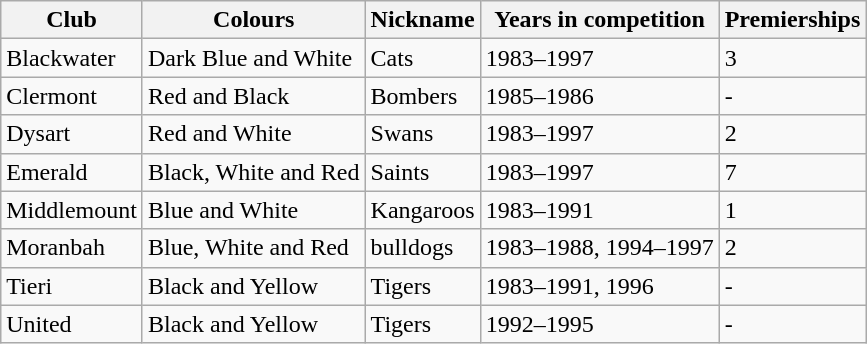<table class="wikitable">
<tr>
<th>Club</th>
<th>Colours</th>
<th>Nickname</th>
<th>Years in competition</th>
<th>Premierships</th>
</tr>
<tr>
<td>Blackwater</td>
<td>Dark Blue and White</td>
<td>Cats</td>
<td>1983–1997</td>
<td>3</td>
</tr>
<tr>
<td>Clermont</td>
<td>Red and Black</td>
<td>Bombers</td>
<td>1985–1986</td>
<td>-</td>
</tr>
<tr>
<td>Dysart</td>
<td>Red and White</td>
<td>Swans</td>
<td>1983–1997</td>
<td>2</td>
</tr>
<tr>
<td>Emerald</td>
<td>Black, White and Red</td>
<td>Saints</td>
<td>1983–1997</td>
<td>7</td>
</tr>
<tr>
<td>Middlemount</td>
<td>Blue and White</td>
<td>Kangaroos</td>
<td>1983–1991</td>
<td>1</td>
</tr>
<tr>
<td>Moranbah</td>
<td>Blue, White and Red</td>
<td>bulldogs</td>
<td>1983–1988, 1994–1997</td>
<td>2</td>
</tr>
<tr>
<td>Tieri</td>
<td>Black and Yellow</td>
<td>Tigers</td>
<td>1983–1991, 1996</td>
<td>-</td>
</tr>
<tr>
<td>United</td>
<td>Black and Yellow</td>
<td>Tigers</td>
<td>1992–1995</td>
<td>-</td>
</tr>
</table>
